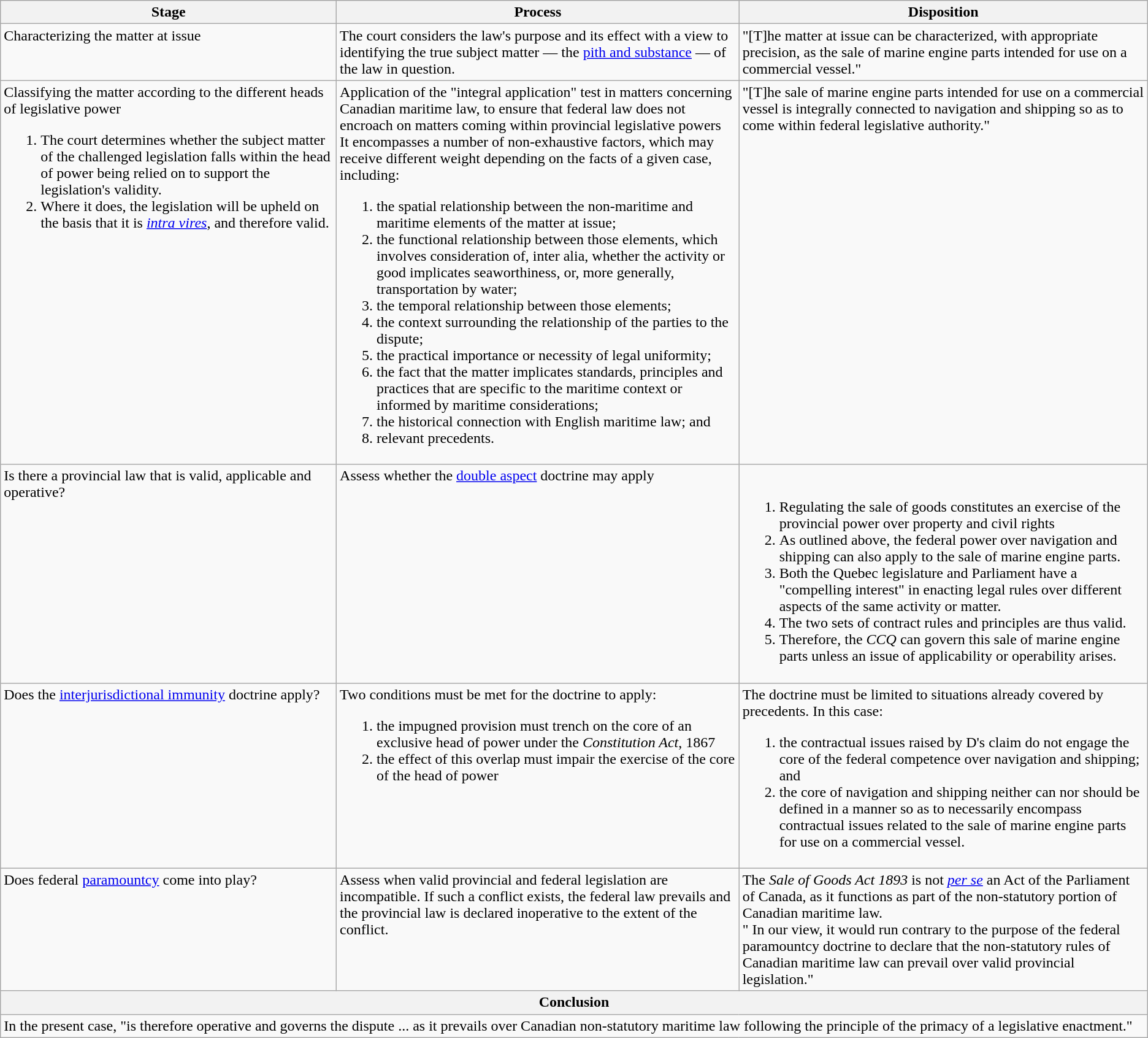<table class="wikitable">
<tr>
<th>Stage</th>
<th>Process</th>
<th>Disposition</th>
</tr>
<tr valign="top">
<td>Characterizing the matter at issue</td>
<td>The court considers the law's purpose and its effect with a view to identifying the true subject matter — the <a href='#'>pith and substance</a> — of the law in question.</td>
<td>"[T]he matter at issue can be characterized, with appropriate precision, as the sale of marine engine parts intended for use on a commercial vessel."</td>
</tr>
<tr valign="top">
<td>Classifying the matter according to the different heads of legislative power<br><ol><li>The court determines whether the subject matter of the challenged legislation falls within the head of power being relied on to support the legislation's validity.</li><li>Where it does, the legislation will be upheld on the basis that it is <em><a href='#'>intra vires</a></em>, and therefore valid.</li></ol></td>
<td>Application of the "integral application" test in matters concerning Canadian maritime law, to ensure that federal law does not encroach on matters coming within provincial legislative powers<br>It encompasses a number of non-exhaustive factors, which may receive different weight depending on the facts of a given case, including:<ol><li>the spatial relationship between the non-maritime and maritime elements of the matter at issue;</li><li>the functional relationship between those elements, which involves consideration of, inter alia, whether the activity or good implicates seaworthiness, or, more generally, transportation by water;</li><li>the temporal relationship between those elements;</li><li>the context surrounding the relationship of the parties to the dispute;</li><li>the practical importance or necessity of legal uniformity;</li><li>the fact that the matter implicates standards, principles and practices that are specific to the maritime context or informed by maritime considerations;</li><li>the historical connection with English maritime law; and</li><li>relevant precedents.</li></ol></td>
<td>"[T]he sale of marine engine parts intended for use on a commercial vessel is integrally connected to navigation and shipping so as to come within federal legislative authority."</td>
</tr>
<tr valign="top">
<td>Is there a provincial law that is valid, applicable and operative?</td>
<td>Assess whether the <a href='#'>double aspect</a> doctrine may apply</td>
<td><br><ol><li>Regulating the sale of goods constitutes an exercise of the provincial power over property and civil rights</li><li>As outlined above, the federal power over navigation and shipping can also apply to the sale of marine engine parts.</li><li>Both the Quebec legislature and Parliament have a "compelling interest" in enacting legal rules over different aspects of the same activity or matter.</li><li>The two sets of contract rules and principles are thus valid.</li><li>Therefore, the <em>CCQ</em> can govern this sale of marine engine parts unless an issue of applicability or operability arises.</li></ol></td>
</tr>
<tr valign="top">
<td>Does the <a href='#'>interjurisdictional immunity</a> doctrine apply?</td>
<td>Two conditions must be met for the doctrine to apply:<br><ol><li>the impugned provision must trench on the core of an exclusive head of power under the <em>Constitution Act</em>, 1867</li><li>the effect of this overlap must impair the exercise of the core of the head of power</li></ol></td>
<td>The doctrine must be limited to situations already covered by precedents. In this case:<br><ol><li>the contractual issues raised by D's claim do not engage the core of the federal competence over navigation and shipping; and</li><li>the core of navigation and shipping neither can nor should be defined in a manner so as to necessarily encompass contractual issues related to the sale of marine engine parts for use on a commercial vessel.</li></ol></td>
</tr>
<tr valign="top">
<td>Does federal <a href='#'>paramountcy</a> come into play?</td>
<td>Assess when valid provincial and federal legislation are incompatible. If such a conflict exists, the federal law prevails and the provincial law is declared inoperative to the extent of the conflict.</td>
<td>The <em>Sale of Goods Act 1893</em> is not <em><a href='#'>per se</a></em> an Act of the Parliament of Canada, as it functions as part of the non-statutory portion of Canadian maritime law.<br>" In our view, it would run contrary to the purpose of the federal paramountcy doctrine to declare that the non-statutory rules of Canadian maritime law can prevail over valid provincial legislation."</td>
</tr>
<tr>
<th colspan="3">Conclusion</th>
</tr>
<tr valign="top">
<td colspan="3">In the present case,  "is therefore operative and governs the dispute ... as it prevails over Canadian non-statutory maritime law following the principle of the primacy of a legislative enactment."</td>
</tr>
</table>
